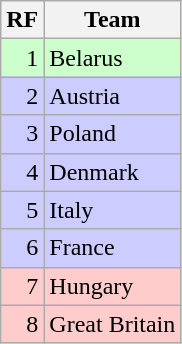<table class="wikitable">
<tr>
<th>RF</th>
<th>Team</th>
</tr>
<tr bgcolor="#CCFFCC" align="right">
<td>1</td>
<td align="left">Belarus</td>
</tr>
<tr bgcolor="#CCCCFF" align="right">
<td>2</td>
<td align="left">Austria</td>
</tr>
<tr bgcolor="#CCCCFF" align="right">
<td>3</td>
<td align="left">Poland</td>
</tr>
<tr bgcolor="#CCCCFF" align="right">
<td>4</td>
<td align="left">Denmark</td>
</tr>
<tr bgcolor="#CCCCFF" align="right">
<td>5</td>
<td align="left">Italy</td>
</tr>
<tr bgcolor="#CCCCFF" align="right">
<td>6</td>
<td align="left">France</td>
</tr>
<tr bgcolor="#FFCCCC" align="right">
<td>7</td>
<td align="left">Hungary</td>
</tr>
<tr bgcolor="#FFCCCC" align="right">
<td>8</td>
<td align="left">Great Britain</td>
</tr>
</table>
